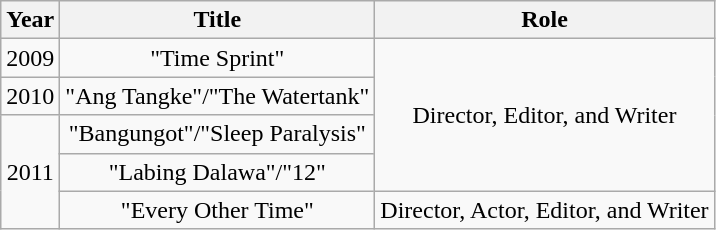<table class="wikitable" style="text-align:center">
<tr>
<th>Year</th>
<th>Title</th>
<th>Role</th>
</tr>
<tr>
<td>2009</td>
<td>"Time Sprint"</td>
<td rowspan=4>Director, Editor, and Writer</td>
</tr>
<tr>
<td>2010</td>
<td>"Ang Tangke"/"The Watertank"</td>
</tr>
<tr>
<td rowspan=3>2011</td>
<td>"Bangungot"/"Sleep Paralysis"</td>
</tr>
<tr>
<td>"Labing Dalawa"/"12"</td>
</tr>
<tr>
<td>"Every Other Time"</td>
<td>Director, Actor, Editor, and Writer</td>
</tr>
</table>
